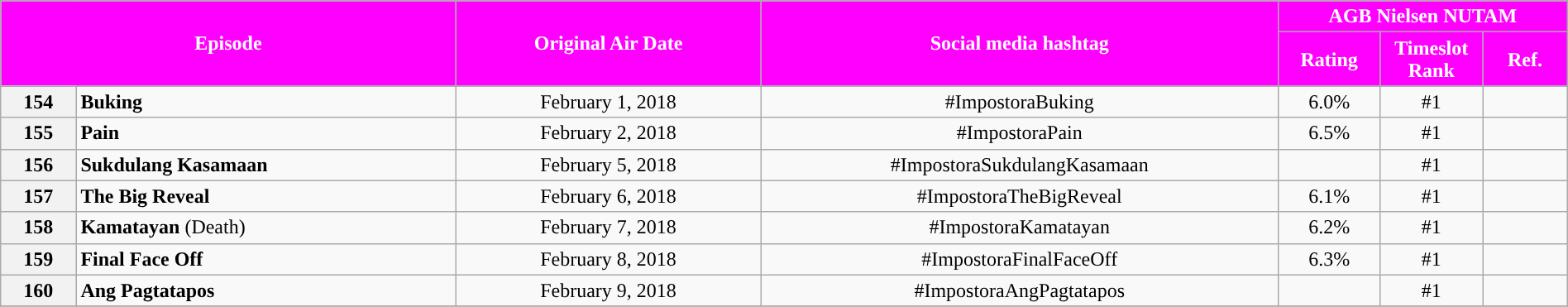<table class="wikitable" style="text-align:center; font-size:100%; line-height:18px;"  width="100%">
<tr>
<th colspan="2" rowspan="2" style="background-color:#FF00FF; color:#ffffff;">Episode</th>
<th style="background:#FF00FF; color:white" rowspan="2">Original Air Date</th>
<th style="background:#FF00FF; color:white" rowspan="2">Social media hashtag</th>
<th style="background-color:#FF00FF; color:#ffffff;" colspan="3">AGB Nielsen NUTAM</th>
</tr>
<tr>
<th style="background-color:#FF00FF; width:75px; color:#ffffff;">Rating</th>
<th style="background-color:#FF00FF; width:75px; color:#ffffff;">Timeslot<br>Rank</th>
<th style="background-color:#FF00FF; color:#ffffff;">Ref.</th>
</tr>
<tr>
<th>154</th>
<td style="text-align: left;"><strong>Buking</strong></td>
<td>February 1, 2018</td>
<td>#ImpostoraBuking</td>
<td>6.0%</td>
<td>#1</td>
<td></td>
</tr>
<tr>
<th>155</th>
<td style="text-align: left;"><strong>Pain</strong></td>
<td>February 2, 2018</td>
<td>#ImpostoraPain</td>
<td>6.5%</td>
<td>#1</td>
<td></td>
</tr>
<tr>
<th>156</th>
<td style="text-align: left;"><strong>Sukdulang Kasamaan</strong></td>
<td>February 5, 2018</td>
<td>#ImpostoraSukdulangKasamaan</td>
<td></td>
<td>#1</td>
<td></td>
</tr>
<tr>
<th>157</th>
<td style="text-align: left;"><strong>The Big Reveal</strong></td>
<td>February 6, 2018</td>
<td>#ImpostoraTheBigReveal</td>
<td>6.1%</td>
<td>#1</td>
<td></td>
</tr>
<tr>
<th>158</th>
<td style="text-align: left;"><strong>Kamatayan</strong> (Death)</td>
<td>February 7, 2018</td>
<td>#ImpostoraKamatayan</td>
<td>6.2%</td>
<td>#1</td>
<td></td>
</tr>
<tr>
<th>159</th>
<td style="text-align: left;"><strong>Final Face Off</strong></td>
<td>February 8, 2018</td>
<td>#ImpostoraFinalFaceOff</td>
<td>6.3%</td>
<td>#1</td>
<td></td>
</tr>
<tr>
<th>160</th>
<td style="text-align: left;"><strong>Ang Pagtatapos</strong></td>
<td>February 9, 2018</td>
<td>#ImpostoraAngPagtatapos</td>
<td></td>
<td>#1</td>
<td></td>
</tr>
<tr>
</tr>
</table>
